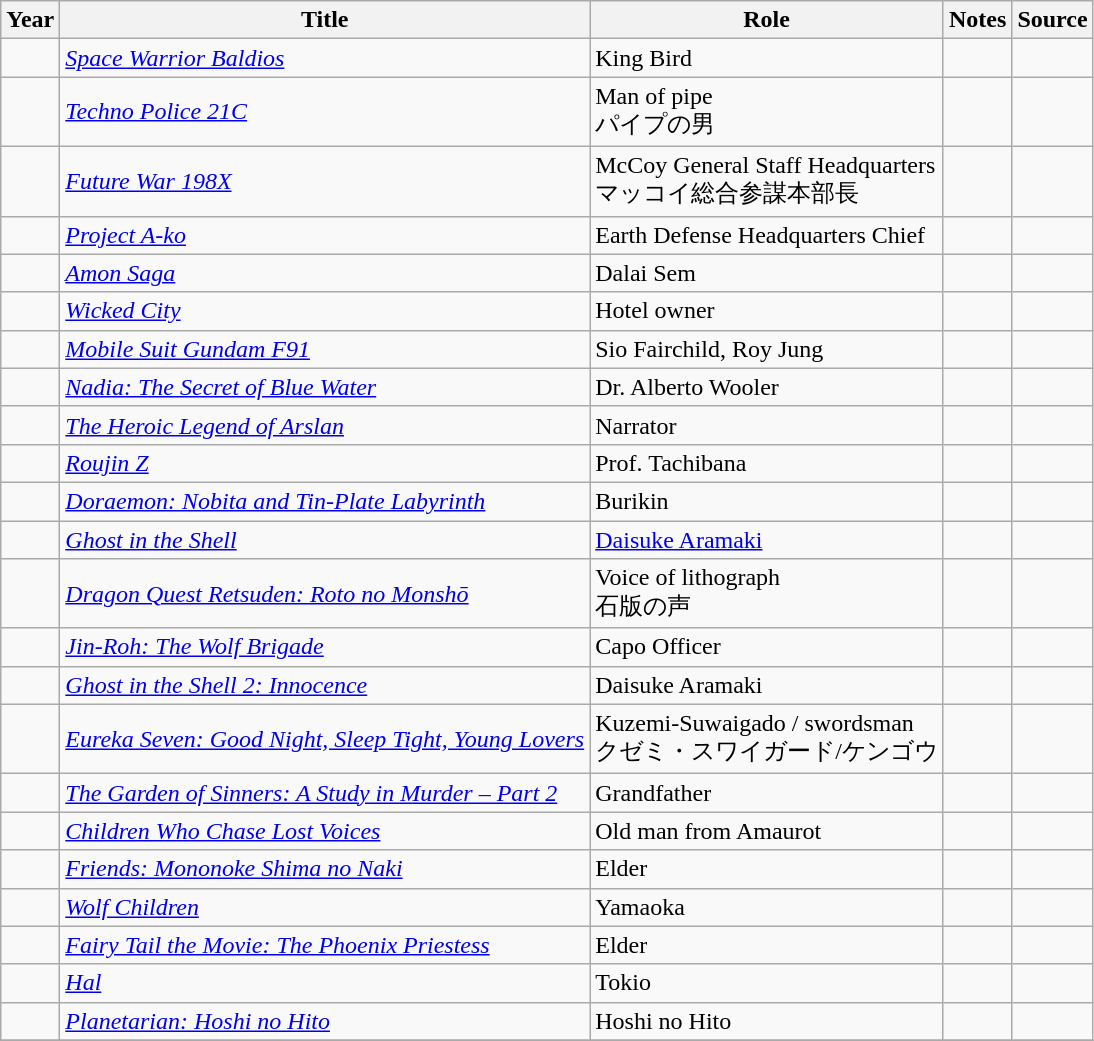<table class="wikitable sortable plainrowheaders">
<tr>
<th>Year</th>
<th>Title</th>
<th>Role</th>
<th class="unsortable">Notes</th>
<th class="unsortable">Source</th>
</tr>
<tr>
<td></td>
<td><em><a href='#'>Space Warrior Baldios</a></em></td>
<td>King Bird</td>
<td></td>
<td></td>
</tr>
<tr>
<td></td>
<td><em><a href='#'>Techno Police 21C</a></em></td>
<td>Man of pipe<br>パイプの男</td>
<td></td>
<td></td>
</tr>
<tr>
<td></td>
<td><em><a href='#'>Future War 198X</a></em></td>
<td>McCoy General Staff Headquarters<br>マッコイ総合参謀本部長</td>
<td></td>
<td></td>
</tr>
<tr>
<td></td>
<td><em><a href='#'>Project A-ko</a></em></td>
<td>Earth Defense Headquarters Chief</td>
<td></td>
<td></td>
</tr>
<tr>
<td></td>
<td><em><a href='#'>Amon Saga</a></em></td>
<td>Dalai Sem</td>
<td></td>
<td></td>
</tr>
<tr>
<td></td>
<td><em><a href='#'>Wicked City</a></em></td>
<td>Hotel owner</td>
<td></td>
<td></td>
</tr>
<tr>
<td></td>
<td><em><a href='#'>Mobile Suit Gundam F91</a></em></td>
<td>Sio Fairchild, Roy Jung</td>
<td></td>
<td></td>
</tr>
<tr>
<td></td>
<td><em><a href='#'>Nadia: The Secret of Blue Water</a></em></td>
<td>Dr. Alberto Wooler</td>
<td></td>
<td></td>
</tr>
<tr>
<td></td>
<td><em><a href='#'>The Heroic Legend of Arslan</a></em></td>
<td>Narrator</td>
<td></td>
<td></td>
</tr>
<tr>
<td></td>
<td><em><a href='#'>Roujin Z</a></em></td>
<td>Prof. Tachibana</td>
<td></td>
<td></td>
</tr>
<tr>
<td></td>
<td><em><a href='#'>Doraemon: Nobita and Tin-Plate Labyrinth</a></em></td>
<td>Burikin</td>
<td></td>
<td></td>
</tr>
<tr>
<td></td>
<td><em><a href='#'>Ghost in the Shell</a></em></td>
<td><a href='#'>Daisuke Aramaki</a></td>
<td></td>
<td></td>
</tr>
<tr>
<td></td>
<td><em><a href='#'>Dragon Quest Retsuden: Roto no Monshō</a></em></td>
<td>Voice of lithograph<br>石版の声</td>
<td></td>
<td></td>
</tr>
<tr>
<td></td>
<td><em><a href='#'>Jin-Roh: The Wolf Brigade</a></em></td>
<td>Capo Officer</td>
<td></td>
<td></td>
</tr>
<tr>
<td></td>
<td><em><a href='#'>Ghost in the Shell 2: Innocence</a></em></td>
<td>Daisuke Aramaki</td>
<td></td>
<td></td>
</tr>
<tr>
<td></td>
<td><em><a href='#'>Eureka Seven: Good Night, Sleep Tight, Young Lovers</a></em></td>
<td>Kuzemi-Suwaigado / swordsman<br>クゼミ・スワイガード/ケンゴウ</td>
<td></td>
<td></td>
</tr>
<tr>
<td></td>
<td><em><a href='#'>The Garden of Sinners: A Study in Murder – Part 2</a></em></td>
<td>Grandfather</td>
<td></td>
<td></td>
</tr>
<tr>
<td></td>
<td><em><a href='#'>Children Who Chase Lost Voices</a></em></td>
<td>Old man from Amaurot</td>
<td></td>
<td></td>
</tr>
<tr>
<td></td>
<td><em><a href='#'>Friends: Mononoke Shima no Naki</a></em></td>
<td>Elder</td>
<td></td>
<td></td>
</tr>
<tr>
<td></td>
<td><em><a href='#'>Wolf Children</a></em></td>
<td>Yamaoka</td>
<td></td>
<td></td>
</tr>
<tr>
<td></td>
<td><em><a href='#'>Fairy Tail the Movie: The Phoenix Priestess</a></em></td>
<td>Elder</td>
<td></td>
<td></td>
</tr>
<tr>
<td></td>
<td><em><a href='#'>Hal</a></em></td>
<td>Tokio</td>
<td></td>
<td></td>
</tr>
<tr>
<td></td>
<td><em><a href='#'>Planetarian: Hoshi no Hito</a></em></td>
<td>Hoshi no Hito</td>
<td></td>
<td></td>
</tr>
<tr>
</tr>
</table>
